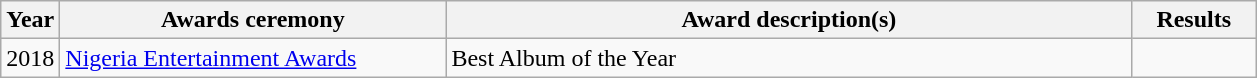<table class="wikitable">
<tr>
<th>Year</th>
<th width="250">Awards ceremony</th>
<th width="450">Award description(s)</th>
<th width="75">Results</th>
</tr>
<tr>
<td>2018</td>
<td><a href='#'>Nigeria Entertainment Awards</a></td>
<td>Best Album of the Year</td>
<td></td>
</tr>
</table>
